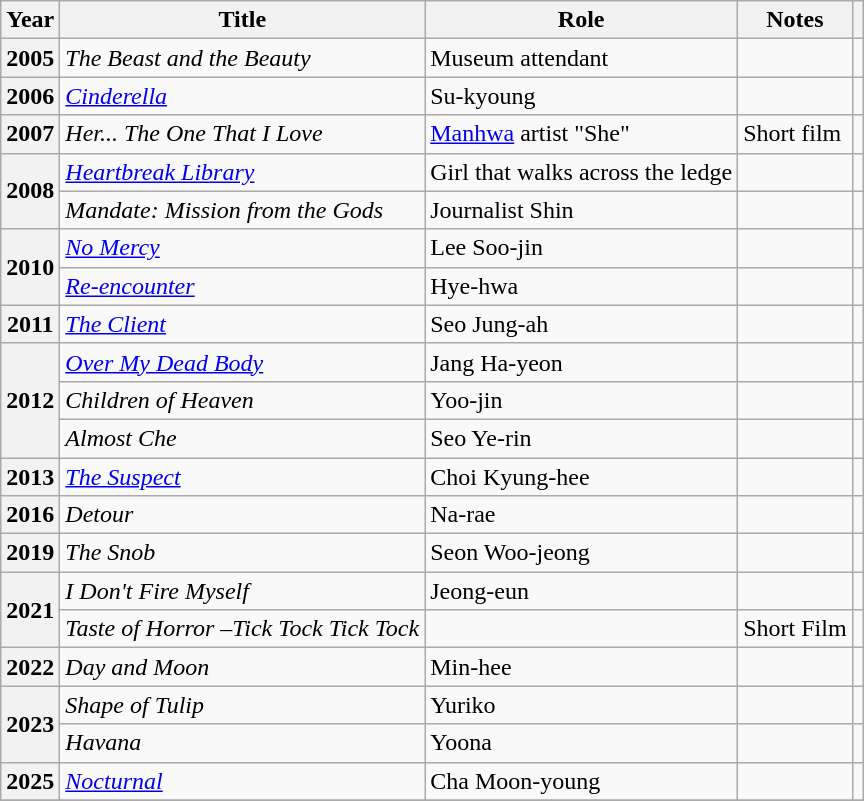<table class="wikitable plainrowheaders sortable">
<tr>
<th scope="col">Year</th>
<th scope="col">Title</th>
<th scope="col">Role</th>
<th scope="col" class="unsortable">Notes</th>
<th scope="col" class="unsortable"></th>
</tr>
<tr>
<th scope="row">2005</th>
<td><em>The Beast and the Beauty</em></td>
<td>Museum attendant</td>
<td></td>
<td></td>
</tr>
<tr>
<th scope="row">2006</th>
<td><em><a href='#'>Cinderella</a></em></td>
<td>Su-kyoung</td>
<td></td>
<td></td>
</tr>
<tr>
<th scope="row">2007</th>
<td><em>Her... The One That I Love</em></td>
<td><a href='#'>Manhwa</a> artist "She"</td>
<td>Short film</td>
<td></td>
</tr>
<tr>
<th scope="row" rowspan="2">2008</th>
<td><em><a href='#'>Heartbreak Library</a></em></td>
<td>Girl that walks across the ledge</td>
<td></td>
<td></td>
</tr>
<tr>
<td><em>Mandate: Mission from the Gods</em></td>
<td>Journalist Shin</td>
<td></td>
<td></td>
</tr>
<tr>
<th scope="row" rowspan="2">2010</th>
<td><em><a href='#'>No Mercy</a></em></td>
<td>Lee Soo-jin</td>
<td></td>
<td></td>
</tr>
<tr>
<td><em><a href='#'>Re-encounter</a></em></td>
<td>Hye-hwa</td>
<td></td>
<td></td>
</tr>
<tr>
<th scope="row">2011</th>
<td><em><a href='#'>The Client</a></em></td>
<td>Seo Jung-ah</td>
<td></td>
<td></td>
</tr>
<tr>
<th scope="row" rowspan="3">2012</th>
<td><em><a href='#'>Over My Dead Body</a></em></td>
<td>Jang Ha-yeon</td>
<td></td>
<td></td>
</tr>
<tr>
<td><em>Children of Heaven</em></td>
<td>Yoo-jin</td>
<td></td>
<td></td>
</tr>
<tr>
<td><em>Almost Che</em></td>
<td>Seo Ye-rin</td>
<td></td>
<td></td>
</tr>
<tr>
<th scope="row">2013</th>
<td><em><a href='#'>The Suspect</a></em></td>
<td>Choi Kyung-hee</td>
<td></td>
<td></td>
</tr>
<tr>
<th scope="row">2016</th>
<td><em>Detour</em></td>
<td>Na-rae</td>
<td></td>
<td></td>
</tr>
<tr>
<th scope="row">2019</th>
<td><em>The Snob</em></td>
<td>Seon Woo-jeong</td>
<td></td>
<td></td>
</tr>
<tr>
<th scope="row" rowspan="2">2021</th>
<td><em>I Don't Fire Myself</em></td>
<td>Jeong-eun</td>
<td></td>
<td></td>
</tr>
<tr>
<td><em>Taste of Horror –Tick Tock Tick Tock</em></td>
<td></td>
<td>Short Film</td>
<td></td>
</tr>
<tr>
<th scope="row">2022</th>
<td><em>Day and Moon</em></td>
<td>Min-hee</td>
<td></td>
<td></td>
</tr>
<tr>
<th scope="row" rowspan="2">2023</th>
<td><em>Shape of Tulip</em></td>
<td>Yuriko</td>
<td></td>
<td></td>
</tr>
<tr>
<td><em>Havana</em></td>
<td>Yoona</td>
<td></td>
<td></td>
</tr>
<tr>
<th scope="row">2025</th>
<td><em><a href='#'>Nocturnal</a></em></td>
<td>Cha Moon-young</td>
<td></td>
<td></td>
</tr>
<tr>
</tr>
</table>
